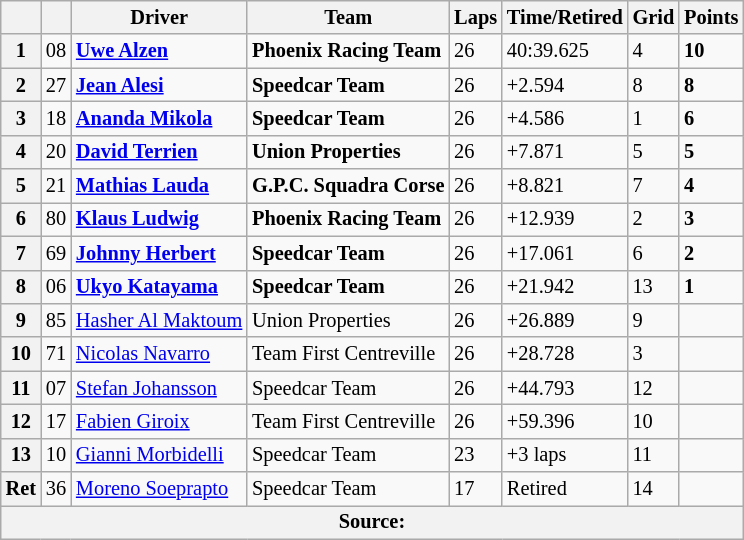<table class="wikitable" style="font-size: 85%">
<tr>
<th></th>
<th></th>
<th>Driver</th>
<th>Team</th>
<th>Laps</th>
<th>Time/Retired</th>
<th>Grid</th>
<th>Points</th>
</tr>
<tr>
<th>1</th>
<td>08</td>
<td> <strong><a href='#'>Uwe Alzen</a></strong></td>
<td><strong>Phoenix Racing Team</strong></td>
<td>26</td>
<td>40:39.625</td>
<td>4</td>
<td><strong>10</strong></td>
</tr>
<tr>
<th>2</th>
<td>27</td>
<td> <strong><a href='#'>Jean Alesi</a></strong></td>
<td><strong>Speedcar Team</strong></td>
<td>26</td>
<td>+2.594</td>
<td>8</td>
<td><strong>8</strong></td>
</tr>
<tr>
<th>3</th>
<td>18</td>
<td> <strong><a href='#'>Ananda Mikola</a></strong></td>
<td><strong>Speedcar Team</strong></td>
<td>26</td>
<td>+4.586</td>
<td>1</td>
<td><strong>6</strong></td>
</tr>
<tr>
<th>4</th>
<td>20</td>
<td> <strong><a href='#'>David Terrien</a></strong></td>
<td><strong>Union Properties</strong></td>
<td>26</td>
<td>+7.871</td>
<td>5</td>
<td><strong>5</strong></td>
</tr>
<tr>
<th>5</th>
<td>21</td>
<td> <strong><a href='#'>Mathias Lauda</a></strong></td>
<td><strong>G.P.C. Squadra Corse</strong></td>
<td>26</td>
<td>+8.821</td>
<td>7</td>
<td><strong>4</strong></td>
</tr>
<tr>
<th>6</th>
<td>80</td>
<td> <strong><a href='#'>Klaus Ludwig</a></strong></td>
<td><strong>Phoenix Racing Team</strong></td>
<td>26</td>
<td>+12.939</td>
<td>2</td>
<td><strong>3</strong></td>
</tr>
<tr>
<th>7</th>
<td>69</td>
<td> <strong><a href='#'>Johnny Herbert</a></strong></td>
<td><strong>Speedcar Team</strong></td>
<td>26</td>
<td>+17.061</td>
<td>6</td>
<td><strong>2</strong></td>
</tr>
<tr>
<th>8</th>
<td>06</td>
<td> <strong><a href='#'>Ukyo Katayama</a></strong></td>
<td><strong>Speedcar Team</strong></td>
<td>26</td>
<td>+21.942</td>
<td>13</td>
<td><strong>1</strong></td>
</tr>
<tr>
<th>9</th>
<td>85</td>
<td> <a href='#'>Hasher Al Maktoum</a></td>
<td>Union Properties</td>
<td>26</td>
<td>+26.889</td>
<td>9</td>
<td></td>
</tr>
<tr>
<th>10</th>
<td>71</td>
<td> <a href='#'>Nicolas Navarro</a></td>
<td>Team First Centreville</td>
<td>26</td>
<td>+28.728</td>
<td>3</td>
<td></td>
</tr>
<tr>
<th>11</th>
<td>07</td>
<td> <a href='#'>Stefan Johansson</a></td>
<td>Speedcar Team</td>
<td>26</td>
<td>+44.793</td>
<td>12</td>
<td></td>
</tr>
<tr>
<th>12</th>
<td>17</td>
<td> <a href='#'>Fabien Giroix</a></td>
<td>Team First Centreville</td>
<td>26</td>
<td>+59.396</td>
<td>10</td>
<td></td>
</tr>
<tr>
<th>13</th>
<td>10</td>
<td> <a href='#'>Gianni Morbidelli</a></td>
<td>Speedcar Team</td>
<td>23</td>
<td>+3 laps</td>
<td>11</td>
<td></td>
</tr>
<tr>
<th>Ret</th>
<td>36</td>
<td> <a href='#'>Moreno Soeprapto</a></td>
<td>Speedcar Team</td>
<td>17</td>
<td>Retired</td>
<td>14</td>
<td></td>
</tr>
<tr>
<th colspan="8">Source:</th>
</tr>
</table>
